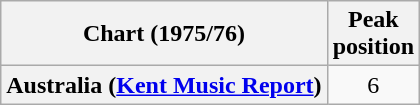<table class="wikitable plainrowheaders" style="text-align:center">
<tr>
<th>Chart (1975/76)</th>
<th>Peak<br>position</th>
</tr>
<tr>
<th scope="row">Australia (<a href='#'>Kent Music Report</a>)</th>
<td>6</td>
</tr>
</table>
